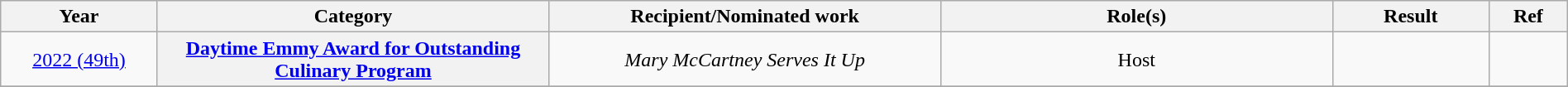<table class="wikitable plainrowheaders" style="font-size: 100%; text-align:center" width=100%>
<tr>
<th scope="col" width="10%">Year</th>
<th scope="col" width="25%">Category</th>
<th scope="col" width="25%">Recipient/Nominated work</th>
<th scope="col" width="25%">Role(s)</th>
<th scope="col" width="10%">Result</th>
<th scope="col" width="5%">Ref</th>
</tr>
<tr>
<td><a href='#'>2022 (49th)</a></td>
<th scope="row" style="text-align:center"><a href='#'>Daytime Emmy Award for Outstanding Culinary Program</a></th>
<td><em>Mary McCartney Serves It Up</em></td>
<td>Host</td>
<td></td>
<td></td>
</tr>
<tr>
</tr>
</table>
